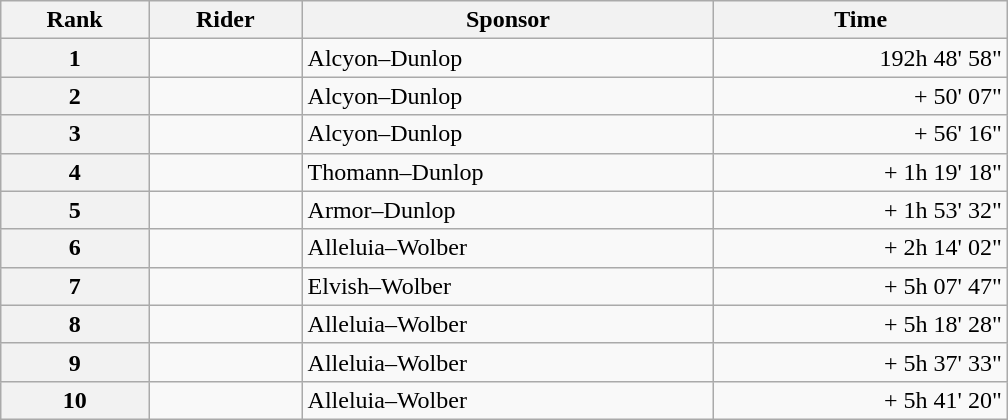<table class="wikitable" style="width:42em; margin-bottom:0;">
<tr>
<th scope="col">Rank</th>
<th scope="col">Rider</th>
<th scope="col">Sponsor</th>
<th scope="col">Time</th>
</tr>
<tr>
<th scope="row">1</th>
<td></td>
<td>Alcyon–Dunlop</td>
<td style="text-align:right;">192h 48' 58"</td>
</tr>
<tr>
<th scope="row">2</th>
<td></td>
<td>Alcyon–Dunlop</td>
<td style="text-align:right;">+ 50' 07"</td>
</tr>
<tr>
<th scope="row">3</th>
<td></td>
<td>Alcyon–Dunlop</td>
<td style="text-align:right;">+ 56' 16"</td>
</tr>
<tr>
<th scope="row">4</th>
<td></td>
<td>Thomann–Dunlop</td>
<td style="text-align:right;">+ 1h 19' 18"</td>
</tr>
<tr>
<th scope="row">5</th>
<td></td>
<td>Armor–Dunlop</td>
<td style="text-align:right;">+ 1h 53' 32"</td>
</tr>
<tr>
<th scope="row">6</th>
<td></td>
<td>Alleluia–Wolber</td>
<td style="text-align:right;">+ 2h 14' 02"</td>
</tr>
<tr>
<th scope="row">7</th>
<td></td>
<td>Elvish–Wolber</td>
<td style="text-align:right;">+ 5h 07' 47"</td>
</tr>
<tr>
<th scope="row">8</th>
<td></td>
<td>Alleluia–Wolber</td>
<td style="text-align:right;">+ 5h 18' 28"</td>
</tr>
<tr>
<th scope="row">9</th>
<td></td>
<td>Alleluia–Wolber</td>
<td style="text-align:right;">+ 5h 37' 33"</td>
</tr>
<tr>
<th scope="row">10</th>
<td></td>
<td>Alleluia–Wolber</td>
<td style="text-align:right;">+ 5h 41' 20"</td>
</tr>
</table>
